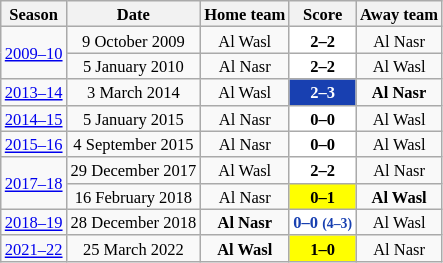<table class="wikitable" style="text-align: center; width=25%; font-size: 11px">
<tr>
<th>Season</th>
<th>Date</th>
<th>Home team</th>
<th>Score</th>
<th>Away team</th>
</tr>
<tr>
<td rowspan=2><a href='#'>2009–10</a></td>
<td>9 October 2009</td>
<td>Al Wasl</td>
<td style="color:#000000; background:#FFFFFF"><strong>2–2</strong></td>
<td>Al Nasr</td>
</tr>
<tr>
<td>5 January 2010</td>
<td>Al Nasr</td>
<td style="color:#000000; background:#FFFFFF"><strong>2–2</strong></td>
<td>Al Wasl</td>
</tr>
<tr>
<td><a href='#'>2013–14</a></td>
<td>3 March 2014</td>
<td>Al Wasl</td>
<td style="color:#FFFFFF; background:#1840B1"><strong>2–3</strong></td>
<td><strong>Al Nasr</strong></td>
</tr>
<tr>
<td><a href='#'>2014–15</a></td>
<td>5 January 2015</td>
<td>Al Nasr</td>
<td style="color:#000000; background:#FFFFFF"><strong>0–0</strong></td>
<td>Al Wasl</td>
</tr>
<tr>
<td><a href='#'>2015–16</a></td>
<td>4 September 2015</td>
<td>Al Nasr</td>
<td style="color:#000000; background:#FFFFFF"><strong>0–0</strong></td>
<td>Al Wasl</td>
</tr>
<tr>
<td rowspan=2><a href='#'>2017–18</a></td>
<td>29 December 2017</td>
<td>Al Wasl</td>
<td style="color:#000000; background:#FFFFFF"><strong>2–2</strong></td>
<td>Al Nasr</td>
</tr>
<tr>
<td>16 February 2018</td>
<td>Al Nasr</td>
<td style="color:#000000; background:#FFFF00"><strong>0–1</strong></td>
<td><strong>Al Wasl</strong></td>
</tr>
<tr>
<td><a href='#'>2018–19</a></td>
<td>28 December 2018</td>
<td><strong>Al Nasr</strong></td>
<td style="color:#1840B1; background:#FFFFFF"><strong>0–0</strong> <small> <strong>(4–3)</strong></small></td>
<td>Al Wasl</td>
</tr>
<tr>
<td><a href='#'>2021–22</a></td>
<td>25 March 2022</td>
<td><strong>Al Wasl</strong></td>
<td style="color:#000000; background:#FFFF00"><strong>1–0</strong></td>
<td>Al Nasr</td>
</tr>
</table>
